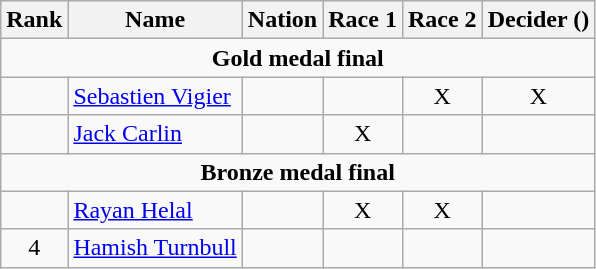<table class="wikitable" style="text-align:center">
<tr>
<th>Rank</th>
<th>Name</th>
<th>Nation</th>
<th>Race 1</th>
<th>Race 2</th>
<th>Decider ()</th>
</tr>
<tr>
<td colspan=6><strong>Gold medal final</strong></td>
</tr>
<tr>
<td></td>
<td align=left><a href='#'>Sebastien Vigier</a></td>
<td align=left></td>
<td></td>
<td>X</td>
<td>X</td>
</tr>
<tr>
<td></td>
<td align=left><a href='#'>Jack Carlin</a></td>
<td align=left></td>
<td>X</td>
<td></td>
<td></td>
</tr>
<tr>
<td colspan=6><strong>Bronze medal final</strong></td>
</tr>
<tr>
<td></td>
<td align=left><a href='#'>Rayan Helal</a></td>
<td align=left></td>
<td>X</td>
<td>X</td>
<td></td>
</tr>
<tr>
<td>4</td>
<td align=left><a href='#'>Hamish Turnbull</a></td>
<td align=left></td>
<td></td>
<td></td>
<td></td>
</tr>
</table>
